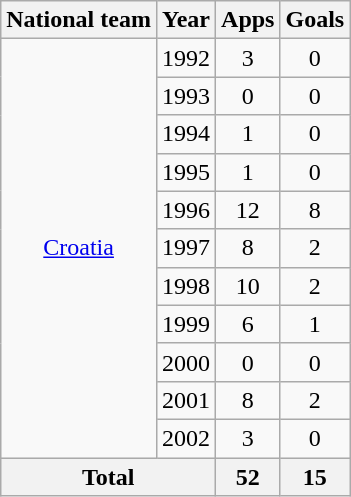<table class="wikitable" style="text-align:center">
<tr>
<th>National team</th>
<th>Year</th>
<th>Apps</th>
<th>Goals</th>
</tr>
<tr>
<td rowspan="11"><a href='#'>Croatia</a></td>
<td>1992</td>
<td>3</td>
<td>0</td>
</tr>
<tr>
<td>1993</td>
<td>0</td>
<td>0</td>
</tr>
<tr>
<td>1994</td>
<td>1</td>
<td>0</td>
</tr>
<tr>
<td>1995</td>
<td>1</td>
<td>0</td>
</tr>
<tr>
<td>1996</td>
<td>12</td>
<td>8</td>
</tr>
<tr>
<td>1997</td>
<td>8</td>
<td>2</td>
</tr>
<tr>
<td>1998</td>
<td>10</td>
<td>2</td>
</tr>
<tr>
<td>1999</td>
<td>6</td>
<td>1</td>
</tr>
<tr>
<td>2000</td>
<td>0</td>
<td>0</td>
</tr>
<tr>
<td>2001</td>
<td>8</td>
<td>2</td>
</tr>
<tr>
<td>2002</td>
<td>3</td>
<td>0</td>
</tr>
<tr>
<th colspan="2">Total</th>
<th>52</th>
<th>15</th>
</tr>
</table>
